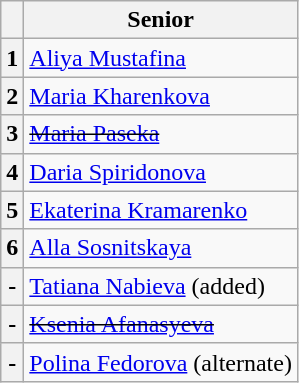<table class="wikitable">
<tr>
<th></th>
<th>Senior</th>
</tr>
<tr>
<th>1</th>
<td><a href='#'>Aliya Mustafina</a></td>
</tr>
<tr>
<th>2</th>
<td><a href='#'>Maria Kharenkova</a></td>
</tr>
<tr>
<th>3</th>
<td><s><a href='#'>Maria Paseka</a></s></td>
</tr>
<tr>
<th>4</th>
<td><a href='#'>Daria Spiridonova</a></td>
</tr>
<tr>
<th>5</th>
<td><a href='#'>Ekaterina Kramarenko</a></td>
</tr>
<tr>
<th>6</th>
<td><a href='#'>Alla Sosnitskaya</a></td>
</tr>
<tr>
<th>-</th>
<td><a href='#'>Tatiana Nabieva</a> (added)</td>
</tr>
<tr>
<th>-</th>
<td><s><a href='#'>Ksenia Afanasyeva</a></s></td>
</tr>
<tr>
<th>-</th>
<td><a href='#'>Polina Fedorova</a> (alternate)</td>
</tr>
</table>
